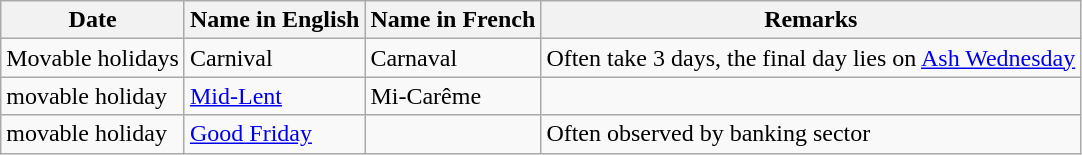<table class="wikitable">
<tr>
<th>Date</th>
<th>Name in English</th>
<th>Name in French</th>
<th>Remarks</th>
</tr>
<tr>
<td>Movable holidays</td>
<td>Carnival</td>
<td>Carnaval</td>
<td>Often take 3 days, the final day lies on <a href='#'>Ash Wednesday</a></td>
</tr>
<tr>
<td>movable holiday</td>
<td><a href='#'>Mid-Lent</a></td>
<td>Mi-Carême</td>
<td></td>
</tr>
<tr>
<td>movable holiday</td>
<td><a href='#'>Good Friday</a></td>
<td></td>
<td>Often observed by banking sector</td>
</tr>
</table>
